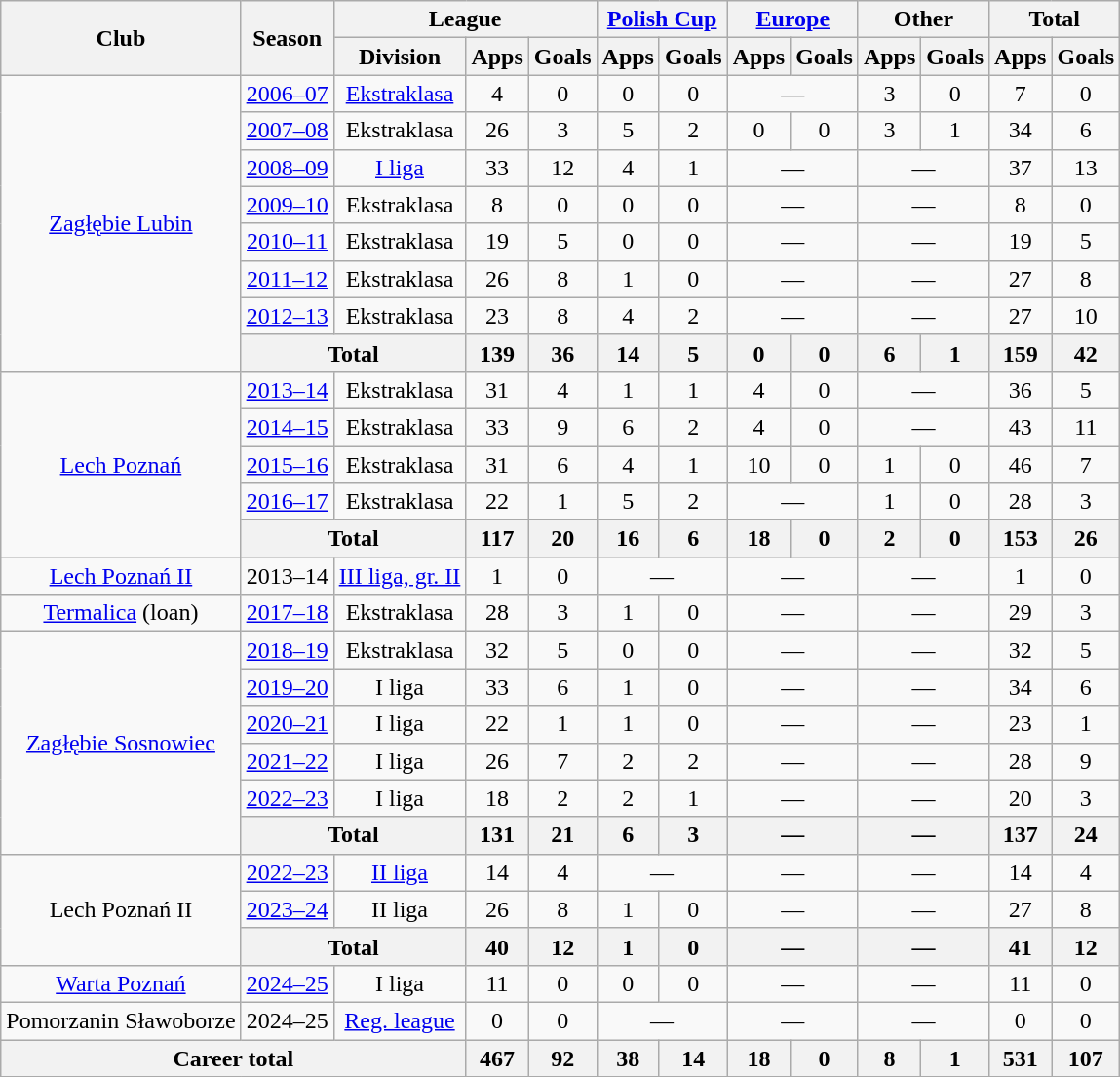<table class="wikitable" style="text-align: center;">
<tr>
<th rowspan="2">Club</th>
<th rowspan="2">Season</th>
<th colspan="3">League</th>
<th colspan="2"><a href='#'>Polish Cup</a></th>
<th colspan="2"><a href='#'>Europe</a></th>
<th colspan="2">Other</th>
<th colspan="2">Total</th>
</tr>
<tr>
<th>Division</th>
<th>Apps</th>
<th>Goals</th>
<th>Apps</th>
<th>Goals</th>
<th>Apps</th>
<th>Goals</th>
<th>Apps</th>
<th>Goals</th>
<th>Apps</th>
<th>Goals</th>
</tr>
<tr>
<td rowspan="8"><a href='#'>Zagłębie Lubin</a></td>
<td><a href='#'>2006–07</a></td>
<td><a href='#'>Ekstraklasa</a></td>
<td>4</td>
<td>0</td>
<td>0</td>
<td>0</td>
<td colspan="2">—</td>
<td>3</td>
<td>0</td>
<td>7</td>
<td>0</td>
</tr>
<tr>
<td><a href='#'>2007–08</a></td>
<td>Ekstraklasa</td>
<td>26</td>
<td>3</td>
<td>5</td>
<td>2</td>
<td>0</td>
<td>0</td>
<td>3</td>
<td>1</td>
<td>34</td>
<td>6</td>
</tr>
<tr>
<td><a href='#'>2008–09</a></td>
<td><a href='#'>I liga</a></td>
<td>33</td>
<td>12</td>
<td>4</td>
<td>1</td>
<td colspan="2">—</td>
<td colspan="2">—</td>
<td>37</td>
<td>13</td>
</tr>
<tr>
<td><a href='#'>2009–10</a></td>
<td>Ekstraklasa</td>
<td>8</td>
<td>0</td>
<td>0</td>
<td>0</td>
<td colspan="2">—</td>
<td colspan="2">—</td>
<td>8</td>
<td>0</td>
</tr>
<tr>
<td><a href='#'>2010–11</a></td>
<td>Ekstraklasa</td>
<td>19</td>
<td>5</td>
<td>0</td>
<td>0</td>
<td colspan="2">—</td>
<td colspan="2">—</td>
<td>19</td>
<td>5</td>
</tr>
<tr>
<td><a href='#'>2011–12</a></td>
<td>Ekstraklasa</td>
<td>26</td>
<td>8</td>
<td>1</td>
<td>0</td>
<td colspan="2">—</td>
<td colspan="2">—</td>
<td>27</td>
<td>8</td>
</tr>
<tr>
<td><a href='#'>2012–13</a></td>
<td>Ekstraklasa</td>
<td>23</td>
<td>8</td>
<td>4</td>
<td>2</td>
<td colspan="2">—</td>
<td colspan="2">—</td>
<td>27</td>
<td>10</td>
</tr>
<tr>
<th colspan="2">Total</th>
<th>139</th>
<th>36</th>
<th>14</th>
<th>5</th>
<th>0</th>
<th>0</th>
<th>6</th>
<th>1</th>
<th>159</th>
<th>42</th>
</tr>
<tr>
<td rowspan="5"><a href='#'>Lech Poznań</a></td>
<td><a href='#'>2013–14</a></td>
<td>Ekstraklasa</td>
<td>31</td>
<td>4</td>
<td>1</td>
<td>1</td>
<td>4</td>
<td>0</td>
<td colspan="2">—</td>
<td>36</td>
<td>5</td>
</tr>
<tr>
<td><a href='#'>2014–15</a></td>
<td>Ekstraklasa</td>
<td>33</td>
<td>9</td>
<td>6</td>
<td>2</td>
<td>4</td>
<td>0</td>
<td colspan="2">—</td>
<td>43</td>
<td>11</td>
</tr>
<tr>
<td><a href='#'>2015–16</a></td>
<td>Ekstraklasa</td>
<td>31</td>
<td>6</td>
<td>4</td>
<td>1</td>
<td>10</td>
<td>0</td>
<td>1</td>
<td>0</td>
<td>46</td>
<td>7</td>
</tr>
<tr>
<td><a href='#'>2016–17</a></td>
<td>Ekstraklasa</td>
<td>22</td>
<td>1</td>
<td>5</td>
<td>2</td>
<td colspan="2">—</td>
<td>1</td>
<td>0</td>
<td>28</td>
<td>3</td>
</tr>
<tr>
<th colspan="2">Total</th>
<th>117</th>
<th>20</th>
<th>16</th>
<th>6</th>
<th>18</th>
<th>0</th>
<th>2</th>
<th>0</th>
<th>153</th>
<th>26</th>
</tr>
<tr>
<td rowspan="1"><a href='#'>Lech Poznań II</a></td>
<td>2013–14</td>
<td><a href='#'>III liga, gr. II</a></td>
<td>1</td>
<td>0</td>
<td colspan="2">—</td>
<td colspan="2">—</td>
<td colspan="2">—</td>
<td>1</td>
<td>0</td>
</tr>
<tr>
<td rowspan="1"><a href='#'>Termalica</a> (loan)</td>
<td><a href='#'>2017–18</a></td>
<td>Ekstraklasa</td>
<td>28</td>
<td>3</td>
<td>1</td>
<td>0</td>
<td colspan="2">—</td>
<td colspan="2">—</td>
<td>29</td>
<td>3</td>
</tr>
<tr>
<td rowspan="6"><a href='#'>Zagłębie Sosnowiec</a></td>
<td><a href='#'>2018–19</a></td>
<td>Ekstraklasa</td>
<td>32</td>
<td>5</td>
<td>0</td>
<td>0</td>
<td colspan="2">—</td>
<td colspan="2">—</td>
<td>32</td>
<td>5</td>
</tr>
<tr>
<td><a href='#'>2019–20</a></td>
<td>I liga</td>
<td>33</td>
<td>6</td>
<td>1</td>
<td>0</td>
<td colspan="2">—</td>
<td colspan="2">—</td>
<td>34</td>
<td>6</td>
</tr>
<tr>
<td><a href='#'>2020–21</a></td>
<td>I liga</td>
<td>22</td>
<td>1</td>
<td>1</td>
<td>0</td>
<td colspan="2">—</td>
<td colspan="2">—</td>
<td>23</td>
<td>1</td>
</tr>
<tr>
<td><a href='#'>2021–22</a></td>
<td>I liga</td>
<td>26</td>
<td>7</td>
<td>2</td>
<td>2</td>
<td colspan="2">—</td>
<td colspan="2">—</td>
<td>28</td>
<td>9</td>
</tr>
<tr>
<td><a href='#'>2022–23</a></td>
<td>I liga</td>
<td>18</td>
<td>2</td>
<td>2</td>
<td>1</td>
<td colspan="2">—</td>
<td colspan="2">—</td>
<td>20</td>
<td>3</td>
</tr>
<tr>
<th colspan="2">Total</th>
<th>131</th>
<th>21</th>
<th>6</th>
<th>3</th>
<th colspan="2">—</th>
<th colspan="2">—</th>
<th>137</th>
<th>24</th>
</tr>
<tr>
<td rowspan="3">Lech Poznań II</td>
<td><a href='#'>2022–23</a></td>
<td><a href='#'>II liga</a></td>
<td>14</td>
<td>4</td>
<td colspan="2">—</td>
<td colspan="2">—</td>
<td colspan="2">—</td>
<td>14</td>
<td>4</td>
</tr>
<tr>
<td><a href='#'>2023–24</a></td>
<td>II liga</td>
<td>26</td>
<td>8</td>
<td>1</td>
<td>0</td>
<td colspan="2">—</td>
<td colspan="2">—</td>
<td>27</td>
<td>8</td>
</tr>
<tr>
<th colspan="2">Total</th>
<th>40</th>
<th>12</th>
<th>1</th>
<th>0</th>
<th colspan="2">—</th>
<th colspan="2">—</th>
<th>41</th>
<th>12</th>
</tr>
<tr>
<td><a href='#'>Warta Poznań</a></td>
<td><a href='#'>2024–25</a></td>
<td>I liga</td>
<td>11</td>
<td>0</td>
<td>0</td>
<td>0</td>
<td colspan="2">—</td>
<td colspan="2">—</td>
<td>11</td>
<td>0</td>
</tr>
<tr>
<td>Pomorzanin Sławoborze</td>
<td>2024–25</td>
<td><a href='#'>Reg. league</a></td>
<td>0</td>
<td>0</td>
<td colspan="2">—</td>
<td colspan="2">—</td>
<td colspan="2">—</td>
<td>0</td>
<td>0</td>
</tr>
<tr>
<th colspan="3">Career total</th>
<th>467</th>
<th>92</th>
<th>38</th>
<th>14</th>
<th>18</th>
<th>0</th>
<th>8</th>
<th>1</th>
<th>531</th>
<th>107</th>
</tr>
<tr>
</tr>
</table>
